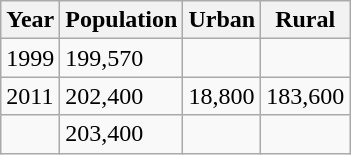<table class="wikitable">
<tr>
<th>Year</th>
<th>Population</th>
<th>Urban</th>
<th>Rural</th>
</tr>
<tr>
<td>1999</td>
<td>199,570</td>
<td></td>
<td></td>
</tr>
<tr>
<td>2011</td>
<td>202,400</td>
<td>18,800</td>
<td>183,600</td>
</tr>
<tr>
<td></td>
<td>203,400</td>
<td></td>
<td></td>
</tr>
</table>
